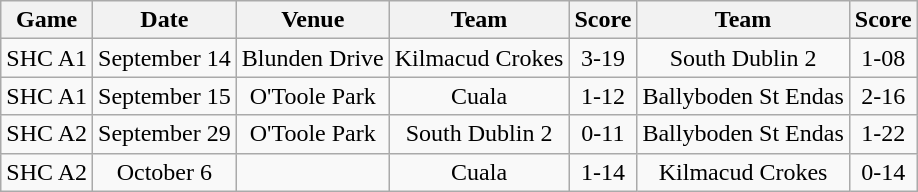<table class="wikitable">
<tr>
<th>Game</th>
<th>Date</th>
<th>Venue</th>
<th>Team</th>
<th>Score</th>
<th>Team</th>
<th>Score</th>
</tr>
<tr align="center">
<td>SHC A1</td>
<td>September 14</td>
<td>Blunden Drive</td>
<td>Kilmacud Crokes</td>
<td>3-19</td>
<td>South Dublin 2</td>
<td>1-08</td>
</tr>
<tr align="center">
<td>SHC A1</td>
<td>September 15</td>
<td>O'Toole Park</td>
<td>Cuala</td>
<td>1-12</td>
<td>Ballyboden St Endas</td>
<td>2-16</td>
</tr>
<tr align="center">
<td>SHC A2</td>
<td>September 29</td>
<td>O'Toole Park</td>
<td>South Dublin 2</td>
<td>0-11</td>
<td>Ballyboden St Endas</td>
<td>1-22</td>
</tr>
<tr align="center">
<td>SHC A2</td>
<td>October 6</td>
<td></td>
<td>Cuala</td>
<td>1-14</td>
<td>Kilmacud Crokes</td>
<td>0-14</td>
</tr>
</table>
